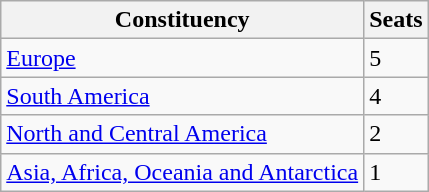<table class=wikitable style="text-align:left">
<tr>
<th>Constituency</th>
<th>Seats</th>
</tr>
<tr>
<td><a href='#'>Europe</a></td>
<td>5</td>
</tr>
<tr>
<td><a href='#'>South America</a></td>
<td>4</td>
</tr>
<tr>
<td><a href='#'>North and Central America</a></td>
<td>2</td>
</tr>
<tr>
<td><a href='#'>Asia, Africa, Oceania and Antarctica</a></td>
<td>1</td>
</tr>
</table>
